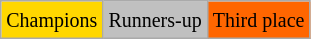<table class="wikitable">
<tr>
<td bgcolor=gold><small>Champions</small></td>
<td bgcolor=silver><small>Runners-up</small></td>
<td bgcolor=ff6600><small>Third place</small></td>
</tr>
</table>
